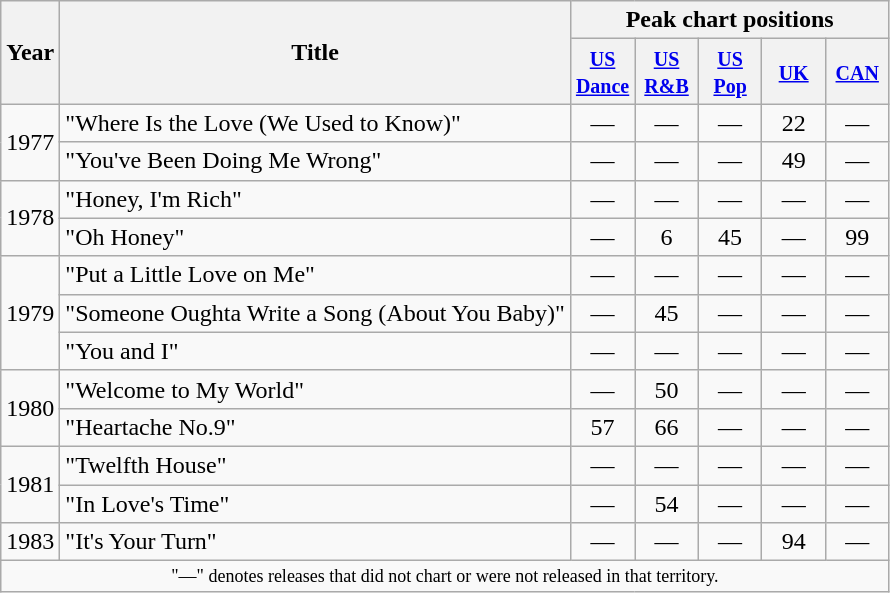<table class="wikitable">
<tr>
<th scope="col" rowspan="2">Year</th>
<th scope="col" rowspan="2">Title</th>
<th scope="col" colspan="5">Peak chart positions</th>
</tr>
<tr>
<th style="width:35px;"><small><a href='#'>US Dance</a></small><br></th>
<th style="width:35px;"><small><a href='#'>US R&B</a></small><br></th>
<th style="width:35px;"><small><a href='#'>US Pop</a></small><br></th>
<th style="width:35px;"><small><a href='#'>UK</a></small><br></th>
<th style="width:35px;"><small><a href='#'>CAN</a></small><br></th>
</tr>
<tr>
<td rowspan="2">1977</td>
<td>"Where Is the Love (We Used to Know)"</td>
<td align=center>—</td>
<td align=center>—</td>
<td align=center>―</td>
<td align=center>22</td>
<td align=center>―</td>
</tr>
<tr>
<td>"You've Been Doing Me Wrong"</td>
<td align=center>—</td>
<td align=center>—</td>
<td align=center>―</td>
<td align=center>49</td>
<td align=center>―</td>
</tr>
<tr>
<td rowspan="2">1978</td>
<td>"Honey, I'm Rich"</td>
<td align=center>—</td>
<td align=center>―</td>
<td align=center>—</td>
<td align=center>―</td>
<td align=center>―</td>
</tr>
<tr>
<td>"Oh Honey"</td>
<td align=center>―</td>
<td align=center>6</td>
<td align=center>45</td>
<td align=center>―</td>
<td align=center>99</td>
</tr>
<tr>
<td rowspan="3">1979</td>
<td>"Put a Little Love on Me"</td>
<td align=center>—</td>
<td align=center>—</td>
<td align=center>―</td>
<td align=center>―</td>
<td align=center>—</td>
</tr>
<tr>
<td>"Someone Oughta Write a Song (About You Baby)"</td>
<td align=center>—</td>
<td align=center>45</td>
<td align=center>—</td>
<td align=center>―</td>
<td align=center>—</td>
</tr>
<tr>
<td>"You and I"</td>
<td align=center>—</td>
<td align=center>—</td>
<td align=center>―</td>
<td align=center>―</td>
<td align=center>—</td>
</tr>
<tr>
<td rowspan="2">1980</td>
<td>"Welcome to My World"</td>
<td align=center>―</td>
<td align=center>50</td>
<td align=center>—</td>
<td align=center>―</td>
<td align=center>―</td>
</tr>
<tr>
<td>"Heartache No.9"</td>
<td align=center>57</td>
<td align=center>66</td>
<td align=center>—</td>
<td align=center>―</td>
<td align=center>―</td>
</tr>
<tr>
<td rowspan="2">1981</td>
<td>"Twelfth House"</td>
<td align=center>―</td>
<td align=center>—</td>
<td align=center>―</td>
<td align=center>―</td>
<td align=center>―</td>
</tr>
<tr>
<td>"In Love's Time"</td>
<td align=center>―</td>
<td align=center>54</td>
<td align=center>―</td>
<td align=center>—</td>
<td align=center>―</td>
</tr>
<tr>
<td>1983</td>
<td>"It's Your Turn"</td>
<td align=center>―</td>
<td align=center>―</td>
<td align=center>―</td>
<td align=center>94</td>
<td align=center>―</td>
</tr>
<tr>
<td colspan="12" style="text-align:center; font-size:9pt;">"—" denotes releases that did not chart or were not released in that territory.</td>
</tr>
</table>
